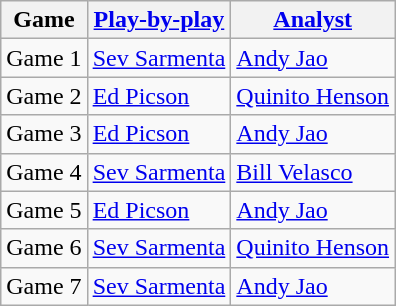<table class=wikitable>
<tr>
<th>Game</th>
<th><a href='#'>Play-by-play</a></th>
<th><a href='#'>Analyst</a></th>
</tr>
<tr>
<td>Game 1</td>
<td><a href='#'>Sev Sarmenta</a></td>
<td><a href='#'>Andy Jao</a></td>
</tr>
<tr>
<td>Game 2</td>
<td><a href='#'>Ed Picson</a></td>
<td><a href='#'>Quinito Henson</a></td>
</tr>
<tr>
<td>Game 3</td>
<td><a href='#'>Ed Picson</a></td>
<td><a href='#'>Andy Jao</a></td>
</tr>
<tr>
<td>Game 4</td>
<td><a href='#'>Sev Sarmenta</a></td>
<td><a href='#'>Bill Velasco</a></td>
</tr>
<tr>
<td>Game 5</td>
<td><a href='#'>Ed Picson</a></td>
<td><a href='#'>Andy Jao</a></td>
</tr>
<tr>
<td>Game 6</td>
<td><a href='#'>Sev Sarmenta</a></td>
<td><a href='#'>Quinito Henson</a></td>
</tr>
<tr>
<td>Game 7</td>
<td><a href='#'>Sev Sarmenta</a></td>
<td><a href='#'>Andy Jao</a></td>
</tr>
</table>
